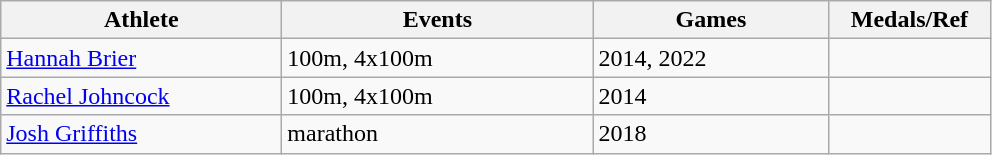<table class="wikitable">
<tr>
<th width=180>Athlete</th>
<th width=200>Events</th>
<th width=150>Games</th>
<th width=100>Medals/Ref</th>
</tr>
<tr>
<td><a href='#'>Hannah Brier</a></td>
<td>100m, 4x100m</td>
<td>2014, 2022</td>
<td></td>
</tr>
<tr>
<td><a href='#'>Rachel Johncock</a></td>
<td>100m, 4x100m</td>
<td>2014</td>
<td></td>
</tr>
<tr>
<td><a href='#'>Josh Griffiths</a></td>
<td>marathon</td>
<td>2018</td>
<td></td>
</tr>
</table>
